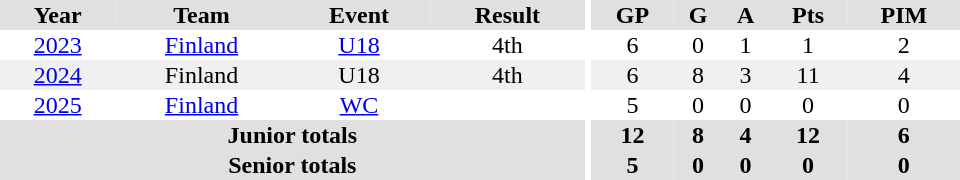<table border="0" cellpadding="1" cellspacing="0" ID="Table3" style="text-align:center; width:40em">
<tr ALIGN="center" bgcolor="#e0e0e0">
<th>Year</th>
<th>Team</th>
<th>Event</th>
<th>Result</th>
<th rowspan="99" bgcolor="#ffffff"></th>
<th>GP</th>
<th>G</th>
<th>A</th>
<th>Pts</th>
<th>PIM</th>
</tr>
<tr>
<td><a href='#'>2023</a></td>
<td><a href='#'>Finland</a></td>
<td><a href='#'>U18</a></td>
<td>4th</td>
<td>6</td>
<td>0</td>
<td>1</td>
<td>1</td>
<td>2</td>
</tr>
<tr bgcolor="#f0f0f0">
<td><a href='#'>2024</a></td>
<td>Finland</td>
<td>U18</td>
<td>4th</td>
<td>6</td>
<td>8</td>
<td>3</td>
<td>11</td>
<td>4</td>
</tr>
<tr>
<td><a href='#'>2025</a></td>
<td><a href='#'>Finland</a></td>
<td><a href='#'>WC</a></td>
<td></td>
<td>5</td>
<td>0</td>
<td>0</td>
<td>0</td>
<td>0</td>
</tr>
<tr bgcolor="#e0e0e0">
<th colspan="4">Junior totals</th>
<th>12</th>
<th>8</th>
<th>4</th>
<th>12</th>
<th>6</th>
</tr>
<tr bgcolor="#e0e0e0">
<th colspan="4">Senior totals</th>
<th>5</th>
<th>0</th>
<th>0</th>
<th>0</th>
<th>0</th>
</tr>
</table>
